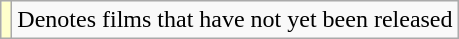<table class="wikitable">
<tr>
<td style="background:#ffc;"></td>
<td>Denotes films that have not yet been released</td>
</tr>
</table>
